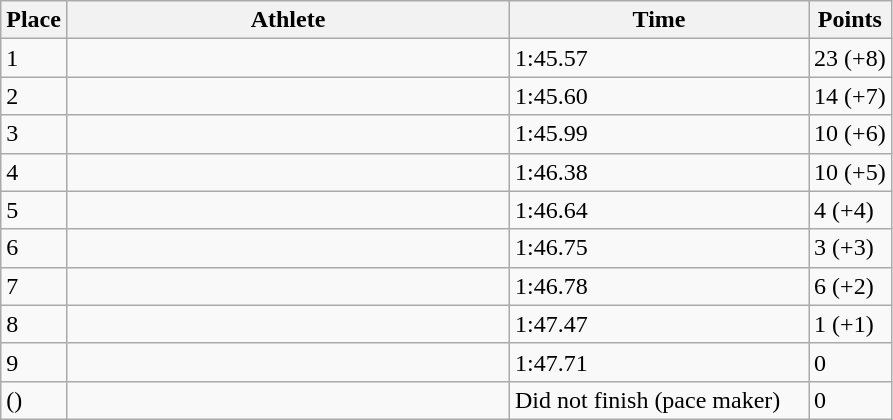<table class="wikitable sortable">
<tr>
<th>Place</th>
<th style="width:18em">Athlete</th>
<th style="width:12em">Time</th>
<th>Points</th>
</tr>
<tr>
<td>1</td>
<td></td>
<td>1:45.57</td>
<td>23 (+8)</td>
</tr>
<tr>
<td>2</td>
<td></td>
<td>1:45.60</td>
<td>14 (+7)</td>
</tr>
<tr>
<td>3</td>
<td></td>
<td>1:45.99</td>
<td>10 (+6)</td>
</tr>
<tr>
<td>4</td>
<td></td>
<td>1:46.38</td>
<td>10 (+5)</td>
</tr>
<tr>
<td>5</td>
<td></td>
<td>1:46.64</td>
<td>4 (+4)</td>
</tr>
<tr>
<td>6</td>
<td></td>
<td>1:46.75</td>
<td>3 (+3)</td>
</tr>
<tr>
<td>7</td>
<td></td>
<td>1:46.78</td>
<td>6 (+2)</td>
</tr>
<tr>
<td>8</td>
<td></td>
<td>1:47.47</td>
<td>1 (+1)</td>
</tr>
<tr>
<td>9</td>
<td></td>
<td>1:47.71</td>
<td>0</td>
</tr>
<tr>
<td data-sort-value=10> ()</td>
<td></td>
<td>Did not finish (pace maker)</td>
<td>0</td>
</tr>
</table>
